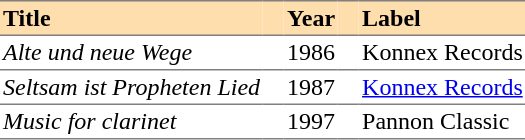<table cellspacing="0" cellpadding="2" border="0">
<tr style="background:#ffdead;">
<th align="left" style="border-bottom:1px solid grey; border-top:1px solid grey;">Title</th>
<th width="10" style="border-bottom:1px solid grey; border-top:1px solid grey;"></th>
<th align="left" style="border-bottom:1px solid grey; border-top:1px solid grey;">Year</th>
<th width="10" style="border-bottom:1px solid grey; border-top:1px solid grey;"></th>
<th align="left" style="border-bottom:1px solid grey; border-top:1px solid grey;">Label</th>
</tr>
<tr>
<td style="border-bottom:1px solid grey;"><em>Alte und neue Wege</em></td>
<td style="border-bottom:1px solid grey;"></td>
<td style="border-bottom:1px solid grey;">1986</td>
<td style="border-bottom:1px solid grey;"></td>
<td style="border-bottom:1px solid grey;">Konnex Records</td>
</tr>
<tr>
<td style="border-bottom:1px solid grey;"><em>Seltsam ist Propheten Lied</em></td>
<td style="border-bottom:1px solid grey;"></td>
<td style="border-bottom:1px solid grey;">1987</td>
<td style="border-bottom:1px solid grey;"></td>
<td style="border-bottom:1px solid grey;"><a href='#'>Konnex Records</a></td>
</tr>
<tr>
<td style="border-bottom:1px solid grey;"><em>Music for clarinet</em></td>
<td style="border-bottom:1px solid grey;"></td>
<td style="border-bottom:1px solid grey;">1997</td>
<td style="border-bottom:1px solid grey;"></td>
<td style="border-bottom:1px solid grey;">Pannon Classic</td>
</tr>
<tr>
</tr>
</table>
